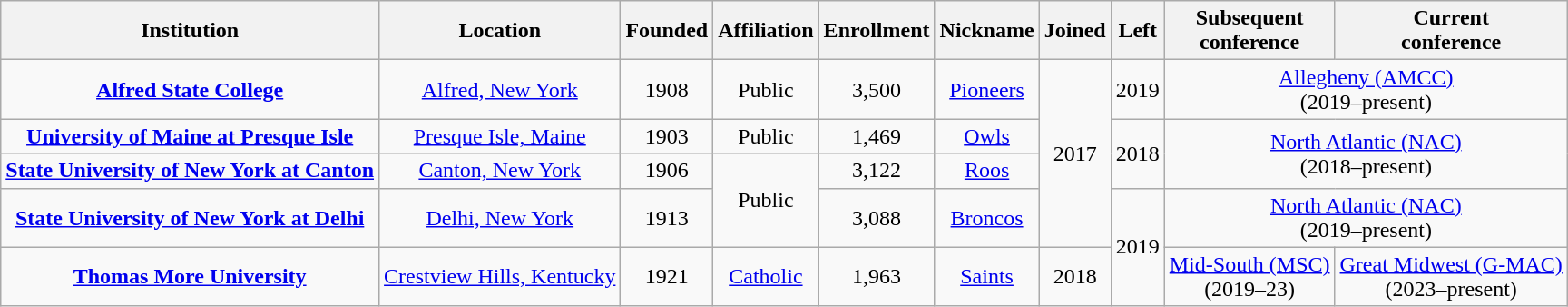<table class="wikitable sortable" style="text-align: center;">
<tr>
<th>Institution</th>
<th>Location</th>
<th>Founded</th>
<th>Affiliation</th>
<th>Enrollment</th>
<th>Nickname</th>
<th>Joined</th>
<th>Left</th>
<th>Subsequent<br>conference</th>
<th>Current<br>conference</th>
</tr>
<tr>
<td><strong><a href='#'>Alfred State College</a></strong></td>
<td><a href='#'>Alfred, New York</a></td>
<td>1908</td>
<td>Public</td>
<td>3,500</td>
<td><a href='#'>Pioneers</a></td>
<td rowspan="4">2017</td>
<td>2019</td>
<td colspan="2"><a href='#'>Allegheny (AMCC)</a><br>(2019–present)</td>
</tr>
<tr>
<td><strong><a href='#'>University of Maine at Presque Isle</a></strong></td>
<td><a href='#'>Presque Isle, Maine</a></td>
<td>1903</td>
<td>Public</td>
<td>1,469</td>
<td><a href='#'>Owls</a></td>
<td rowspan="2">2018</td>
<td colspan="2" rowspan="2"><a href='#'>North Atlantic (NAC)</a><br>(2018–present)</td>
</tr>
<tr>
<td><strong><a href='#'>State University of New York at Canton</a></strong></td>
<td><a href='#'>Canton, New York</a></td>
<td>1906</td>
<td rowspan="2">Public</td>
<td>3,122</td>
<td><a href='#'>Roos</a></td>
</tr>
<tr>
<td><strong><a href='#'>State University of New York at Delhi</a></strong></td>
<td><a href='#'>Delhi, New York</a></td>
<td>1913</td>
<td>3,088</td>
<td><a href='#'>Broncos</a></td>
<td rowspan="2">2019</td>
<td colspan="2"><a href='#'>North Atlantic (NAC)</a><br>(2019–present)</td>
</tr>
<tr>
<td><strong><a href='#'>Thomas More University</a></strong></td>
<td><a href='#'>Crestview Hills, Kentucky</a></td>
<td>1921</td>
<td><a href='#'>Catholic</a><br></td>
<td>1,963</td>
<td><a href='#'>Saints</a></td>
<td>2018</td>
<td><a href='#'>Mid-South (MSC)</a><br>(2019–23)</td>
<td><a href='#'>Great Midwest (G-MAC)</a><br>(2023–present)</td>
</tr>
</table>
